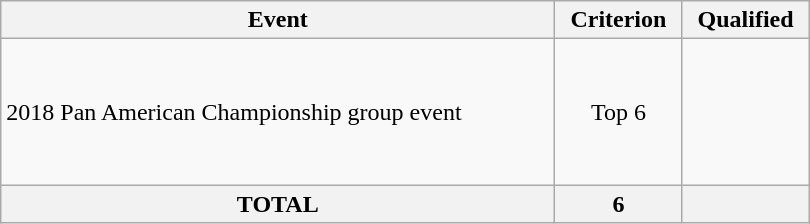<table class="wikitable" width=540>
<tr>
<th>Event</th>
<th>Criterion</th>
<th>Qualified</th>
</tr>
<tr>
<td>2018 Pan American Championship group event</td>
<td align="center">Top 6</td>
<td><br><br><br><br><br></td>
</tr>
<tr>
<th colspan="1">TOTAL</th>
<th>6</th>
<th></th>
</tr>
</table>
